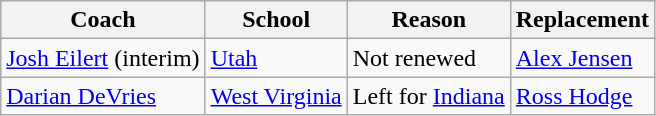<table class="wikitable">
<tr>
<th>Coach</th>
<th>School</th>
<th>Reason</th>
<th>Replacement</th>
</tr>
<tr>
<td><a href='#'>Josh Eilert</a> (interim)</td>
<td><a href='#'>Utah</a></td>
<td>Not renewed</td>
<td><a href='#'>Alex Jensen</a></td>
</tr>
<tr>
<td><a href='#'>Darian DeVries</a></td>
<td><a href='#'>West Virginia</a></td>
<td>Left for <a href='#'>Indiana</a></td>
<td><a href='#'>Ross Hodge</a></td>
</tr>
</table>
